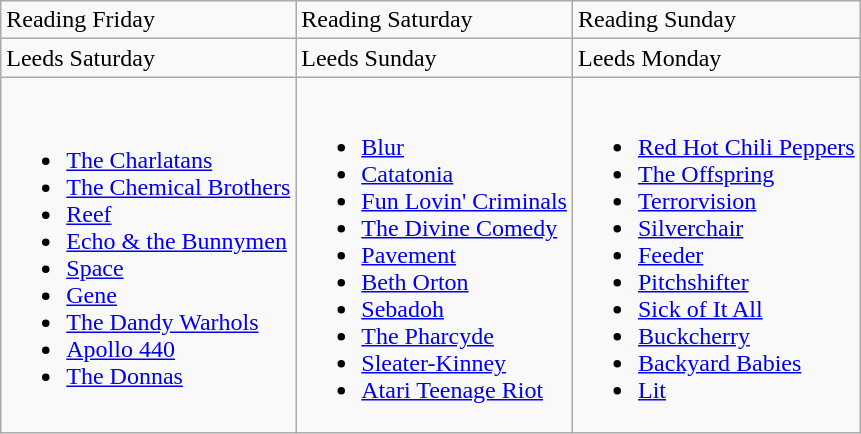<table class="wikitable">
<tr>
<td>Reading Friday</td>
<td>Reading Saturday</td>
<td>Reading Sunday</td>
</tr>
<tr>
<td>Leeds Saturday</td>
<td>Leeds Sunday</td>
<td>Leeds Monday</td>
</tr>
<tr>
<td><br><ul><li><a href='#'>The Charlatans</a></li><li><a href='#'>The Chemical Brothers</a></li><li><a href='#'>Reef</a></li><li><a href='#'>Echo & the Bunnymen</a></li><li><a href='#'>Space</a></li><li><a href='#'>Gene</a></li><li><a href='#'>The Dandy Warhols</a></li><li><a href='#'>Apollo 440</a></li><li><a href='#'>The Donnas</a></li></ul></td>
<td><br><ul><li><a href='#'>Blur</a></li><li><a href='#'>Catatonia</a></li><li><a href='#'>Fun Lovin' Criminals</a></li><li><a href='#'>The Divine Comedy</a></li><li><a href='#'>Pavement</a></li><li><a href='#'>Beth Orton</a></li><li><a href='#'>Sebadoh</a></li><li><a href='#'>The Pharcyde</a></li><li><a href='#'>Sleater-Kinney</a></li><li><a href='#'>Atari Teenage Riot</a></li></ul></td>
<td><br><ul><li><a href='#'>Red Hot Chili Peppers</a></li><li><a href='#'>The Offspring</a></li><li><a href='#'>Terrorvision</a></li><li><a href='#'>Silverchair</a></li><li><a href='#'>Feeder</a></li><li><a href='#'>Pitchshifter</a></li><li><a href='#'>Sick of It All</a></li><li><a href='#'>Buckcherry</a></li><li><a href='#'>Backyard Babies</a></li><li><a href='#'>Lit</a></li></ul></td>
</tr>
</table>
